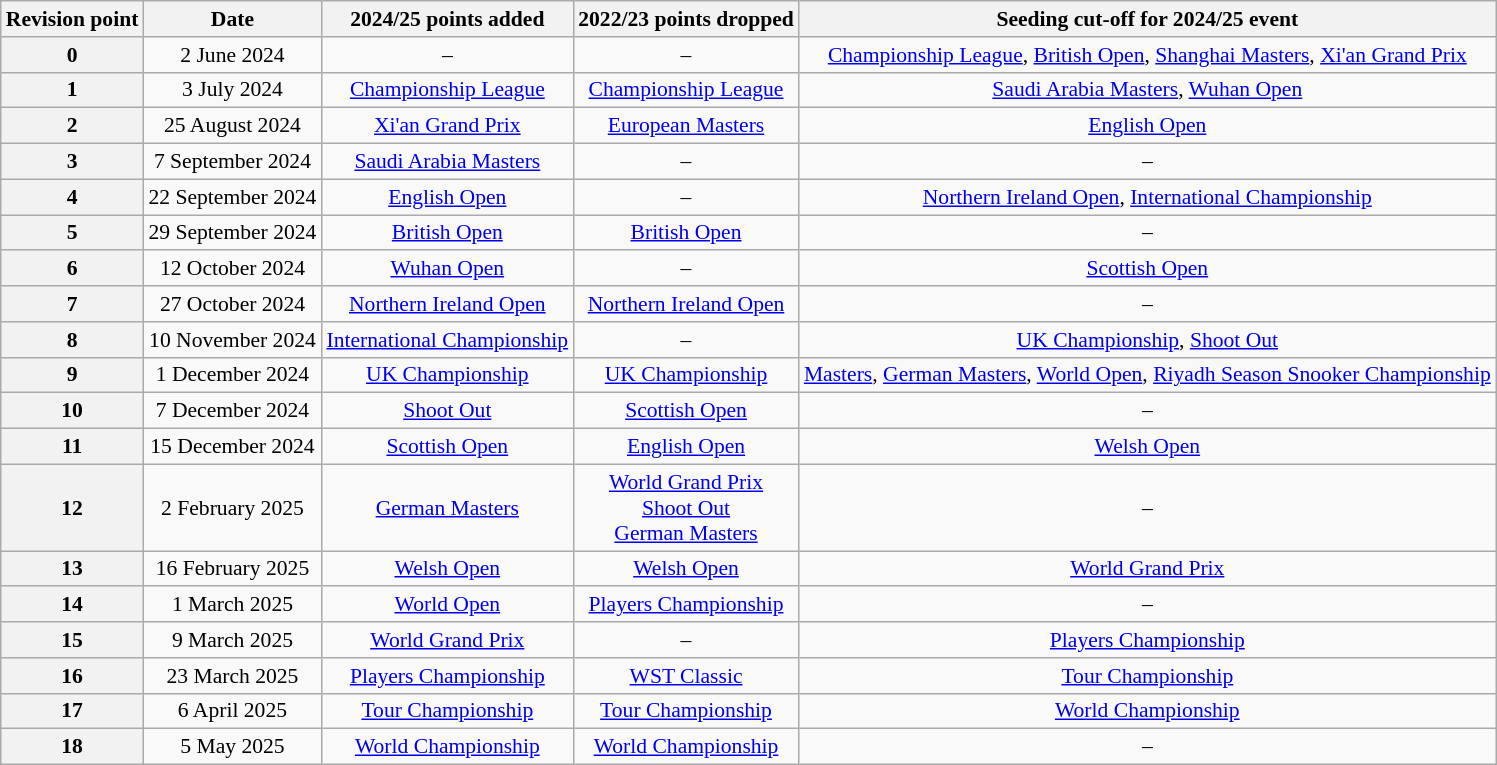<table class="wikitable" style="text-align:center; font-size:90%">
<tr>
<th scope="column">Revision point</th>
<th scope="column">Date</th>
<th scope="column">2024/25 points added</th>
<th>2022/23 points dropped</th>
<th scope="column">Seeding cut-off for 2024/25 event</th>
</tr>
<tr>
<th scope="row">0</th>
<td>2 June 2024</td>
<td>–</td>
<td>–</td>
<td><a href='#'>Championship League</a>, <a href='#'>British Open</a>, <a href='#'>Shanghai Masters</a>, <a href='#'>Xi'an Grand Prix</a></td>
</tr>
<tr>
<th scope="row">1</th>
<td>3 July 2024</td>
<td><a href='#'>Championship League</a></td>
<td><a href='#'>Championship League</a></td>
<td><a href='#'>Saudi Arabia Masters</a>, <a href='#'>Wuhan Open</a></td>
</tr>
<tr>
<th>2</th>
<td>25 August 2024</td>
<td><a href='#'>Xi'an Grand Prix</a></td>
<td><a href='#'>European Masters</a></td>
<td><a href='#'>English Open</a></td>
</tr>
<tr>
<th>3</th>
<td>7 September 2024</td>
<td><a href='#'>Saudi Arabia Masters</a></td>
<td>–</td>
<td>–</td>
</tr>
<tr>
<th scope="row">4</th>
<td>22 September 2024</td>
<td><a href='#'>English Open</a></td>
<td>–</td>
<td><a href='#'>Northern Ireland Open</a>, <a href='#'>International Championship</a></td>
</tr>
<tr>
<th scope="row">5</th>
<td>29 September 2024</td>
<td><a href='#'>British Open</a></td>
<td><a href='#'>British Open</a></td>
<td>–</td>
</tr>
<tr>
<th scope="row">6</th>
<td>12 October 2024</td>
<td><a href='#'>Wuhan Open</a></td>
<td>–</td>
<td><a href='#'>Scottish Open</a></td>
</tr>
<tr>
<th scope="row">7</th>
<td>27 October 2024</td>
<td><a href='#'>Northern Ireland Open</a></td>
<td><a href='#'>Northern Ireland Open</a></td>
<td>–</td>
</tr>
<tr>
<th scope="row">8</th>
<td>10 November 2024</td>
<td><a href='#'>International Championship</a></td>
<td>–</td>
<td><a href='#'>UK Championship</a>, <a href='#'>Shoot Out</a></td>
</tr>
<tr>
<th scope="row">9</th>
<td>1 December 2024</td>
<td><a href='#'>UK Championship</a></td>
<td><a href='#'>UK Championship</a></td>
<td><a href='#'>Masters</a>, <a href='#'>German Masters</a>, <a href='#'>World Open</a>, <a href='#'>Riyadh Season Snooker Championship</a></td>
</tr>
<tr>
<th scope="row">10</th>
<td>7 December 2024</td>
<td><a href='#'>Shoot Out</a></td>
<td><a href='#'>Scottish Open</a></td>
<td>–</td>
</tr>
<tr>
<th scope="row">11</th>
<td>15 December 2024</td>
<td><a href='#'>Scottish Open</a></td>
<td><a href='#'>English Open</a></td>
<td><a href='#'>Welsh Open</a></td>
</tr>
<tr>
<th scope="row">12</th>
<td>2 February 2025</td>
<td><a href='#'>German Masters</a></td>
<td><a href='#'>World Grand Prix</a><br><a href='#'>Shoot Out</a><br><a href='#'>German Masters</a></td>
<td>–</td>
</tr>
<tr>
<th scope="row">13</th>
<td>16 February 2025</td>
<td><a href='#'>Welsh Open</a></td>
<td><a href='#'>Welsh Open</a></td>
<td><a href='#'>World Grand Prix</a></td>
</tr>
<tr>
<th scope="row">14</th>
<td>1 March 2025</td>
<td><a href='#'>World Open</a></td>
<td><a href='#'>Players Championship</a></td>
<td>–</td>
</tr>
<tr>
<th>15</th>
<td>9 March 2025</td>
<td><a href='#'>World Grand Prix</a></td>
<td>–</td>
<td><a href='#'>Players Championship</a></td>
</tr>
<tr>
<th scope="row">16</th>
<td>23 March 2025</td>
<td><a href='#'>Players Championship</a></td>
<td><a href='#'>WST Classic</a></td>
<td><a href='#'>Tour Championship</a></td>
</tr>
<tr>
<th scope="row">17</th>
<td>6 April 2025</td>
<td><a href='#'>Tour Championship</a></td>
<td><a href='#'>Tour Championship</a></td>
<td><a href='#'>World Championship</a></td>
</tr>
<tr>
<th scope="row">18</th>
<td>5 May 2025</td>
<td><a href='#'>World Championship</a></td>
<td><a href='#'>World Championship</a></td>
<td>–</td>
</tr>
</table>
